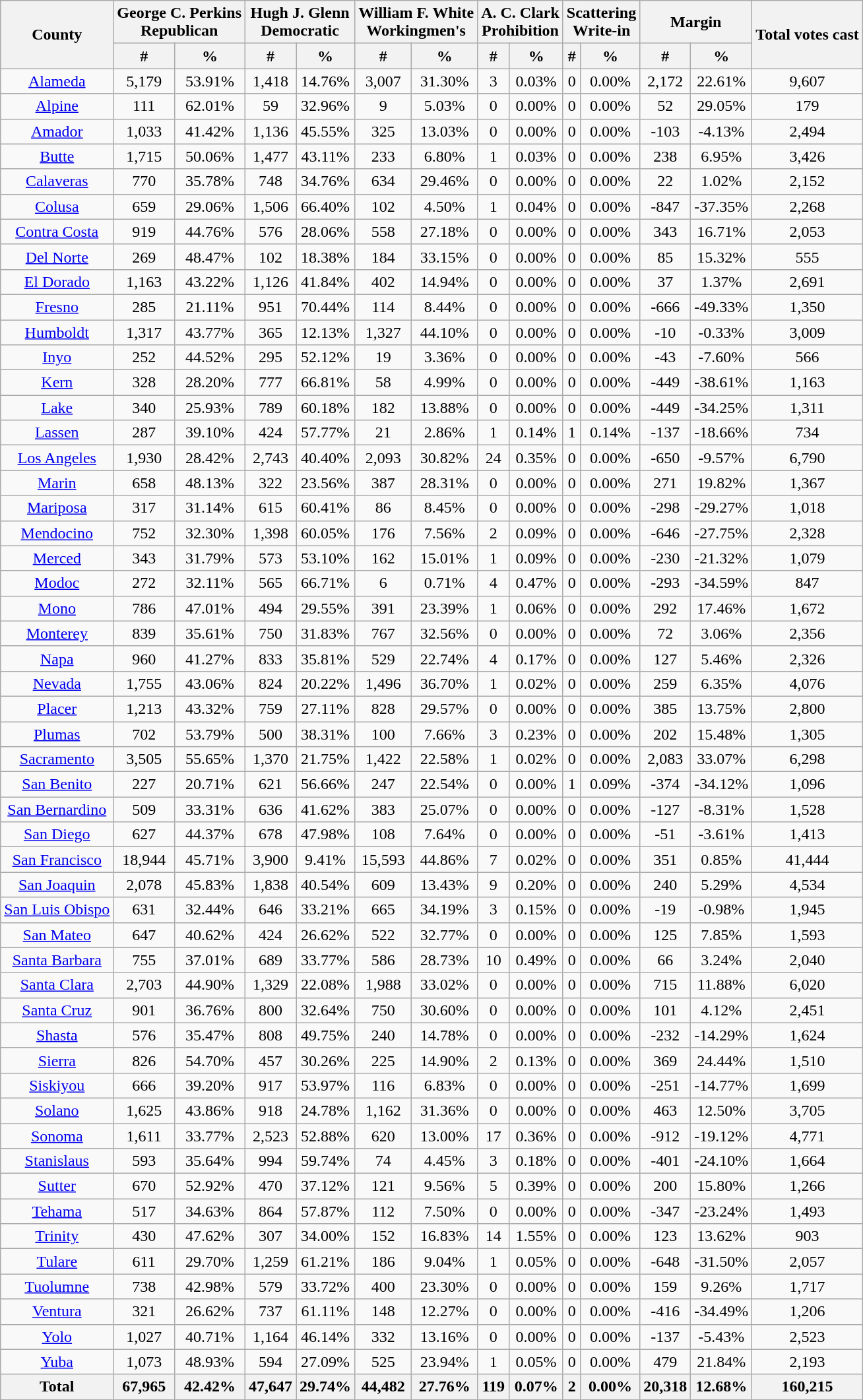<table class="wikitable sortable" style="text-align:center">
<tr>
<th rowspan="2">County</th>
<th style="text-align:center;" colspan="2">George C. Perkins<br>Republican</th>
<th style="text-align:center;" colspan="2">Hugh J. Glenn<br>Democratic</th>
<th style="text-align:center;" colspan="2">William F. White<br>Workingmen's</th>
<th style="text-align:center;" colspan="2">A. C. Clark<br>Prohibition</th>
<th style="text-align:center;" colspan="2">Scattering<br>Write-in</th>
<th style="text-align:center;" colspan="2">Margin</th>
<th style="text-align:center;" rowspan="2">Total votes cast</th>
</tr>
<tr>
<th style="text-align:center;" data-sort-type="number">#</th>
<th style="text-align:center;" data-sort-type="number">%</th>
<th style="text-align:center;" data-sort-type="number">#</th>
<th style="text-align:center;" data-sort-type="number">%</th>
<th style="text-align:center;" data-sort-type="number">#</th>
<th style="text-align:center;" data-sort-type="number">%</th>
<th style="text-align:center;" data-sort-type="number">#</th>
<th style="text-align:center;" data-sort-type="number">%</th>
<th style="text-align:center;" data-sort-type="number">#</th>
<th style="text-align:center;" data-sort-type="number">%</th>
<th style="text-align:center;" data-sort-type="number">#</th>
<th style="text-align:center;" data-sort-type="number">%</th>
</tr>
<tr style="text-align:center;">
<td><a href='#'>Alameda</a></td>
<td>5,179</td>
<td>53.91%</td>
<td>1,418</td>
<td>14.76%</td>
<td>3,007</td>
<td>31.30%</td>
<td>3</td>
<td>0.03%</td>
<td>0</td>
<td>0.00%</td>
<td>2,172</td>
<td>22.61%</td>
<td>9,607</td>
</tr>
<tr style="text-align:center;">
<td><a href='#'>Alpine</a></td>
<td>111</td>
<td>62.01%</td>
<td>59</td>
<td>32.96%</td>
<td>9</td>
<td>5.03%</td>
<td>0</td>
<td>0.00%</td>
<td>0</td>
<td>0.00%</td>
<td>52</td>
<td>29.05%</td>
<td>179</td>
</tr>
<tr style="text-align:center;">
<td><a href='#'>Amador</a></td>
<td>1,033</td>
<td>41.42%</td>
<td>1,136</td>
<td>45.55%</td>
<td>325</td>
<td>13.03%</td>
<td>0</td>
<td>0.00%</td>
<td>0</td>
<td>0.00%</td>
<td>-103</td>
<td>-4.13%</td>
<td>2,494</td>
</tr>
<tr style="text-align:center;">
<td><a href='#'>Butte</a></td>
<td>1,715</td>
<td>50.06%</td>
<td>1,477</td>
<td>43.11%</td>
<td>233</td>
<td>6.80%</td>
<td>1</td>
<td>0.03%</td>
<td>0</td>
<td>0.00%</td>
<td>238</td>
<td>6.95%</td>
<td>3,426</td>
</tr>
<tr style="text-align:center;">
<td><a href='#'>Calaveras</a></td>
<td>770</td>
<td>35.78%</td>
<td>748</td>
<td>34.76%</td>
<td>634</td>
<td>29.46%</td>
<td>0</td>
<td>0.00%</td>
<td>0</td>
<td>0.00%</td>
<td>22</td>
<td>1.02%</td>
<td>2,152</td>
</tr>
<tr style="text-align:center;">
<td><a href='#'>Colusa</a></td>
<td>659</td>
<td>29.06%</td>
<td>1,506</td>
<td>66.40%</td>
<td>102</td>
<td>4.50%</td>
<td>1</td>
<td>0.04%</td>
<td>0</td>
<td>0.00%</td>
<td>-847</td>
<td>-37.35%</td>
<td>2,268</td>
</tr>
<tr style="text-align:center;">
<td><a href='#'>Contra Costa</a></td>
<td>919</td>
<td>44.76%</td>
<td>576</td>
<td>28.06%</td>
<td>558</td>
<td>27.18%</td>
<td>0</td>
<td>0.00%</td>
<td>0</td>
<td>0.00%</td>
<td>343</td>
<td>16.71%</td>
<td>2,053</td>
</tr>
<tr style="text-align:center;">
<td><a href='#'>Del Norte</a></td>
<td>269</td>
<td>48.47%</td>
<td>102</td>
<td>18.38%</td>
<td>184</td>
<td>33.15%</td>
<td>0</td>
<td>0.00%</td>
<td>0</td>
<td>0.00%</td>
<td>85</td>
<td>15.32%</td>
<td>555</td>
</tr>
<tr style="text-align:center;">
<td><a href='#'>El Dorado</a></td>
<td>1,163</td>
<td>43.22%</td>
<td>1,126</td>
<td>41.84%</td>
<td>402</td>
<td>14.94%</td>
<td>0</td>
<td>0.00%</td>
<td>0</td>
<td>0.00%</td>
<td>37</td>
<td>1.37%</td>
<td>2,691</td>
</tr>
<tr style="text-align:center;">
<td><a href='#'>Fresno</a></td>
<td>285</td>
<td>21.11%</td>
<td>951</td>
<td>70.44%</td>
<td>114</td>
<td>8.44%</td>
<td>0</td>
<td>0.00%</td>
<td>0</td>
<td>0.00%</td>
<td>-666</td>
<td>-49.33%</td>
<td>1,350</td>
</tr>
<tr style="text-align:center;">
<td><a href='#'>Humboldt</a></td>
<td>1,317</td>
<td>43.77%</td>
<td>365</td>
<td>12.13%</td>
<td>1,327</td>
<td>44.10%</td>
<td>0</td>
<td>0.00%</td>
<td>0</td>
<td>0.00%</td>
<td>-10</td>
<td>-0.33%</td>
<td>3,009</td>
</tr>
<tr style="text-align:center;">
<td><a href='#'>Inyo</a></td>
<td>252</td>
<td>44.52%</td>
<td>295</td>
<td>52.12%</td>
<td>19</td>
<td>3.36%</td>
<td>0</td>
<td>0.00%</td>
<td>0</td>
<td>0.00%</td>
<td>-43</td>
<td>-7.60%</td>
<td>566</td>
</tr>
<tr style="text-align:center;">
<td><a href='#'>Kern</a></td>
<td>328</td>
<td>28.20%</td>
<td>777</td>
<td>66.81%</td>
<td>58</td>
<td>4.99%</td>
<td>0</td>
<td>0.00%</td>
<td>0</td>
<td>0.00%</td>
<td>-449</td>
<td>-38.61%</td>
<td>1,163</td>
</tr>
<tr style="text-align:center;">
<td><a href='#'>Lake</a></td>
<td>340</td>
<td>25.93%</td>
<td>789</td>
<td>60.18%</td>
<td>182</td>
<td>13.88%</td>
<td>0</td>
<td>0.00%</td>
<td>0</td>
<td>0.00%</td>
<td>-449</td>
<td>-34.25%</td>
<td>1,311</td>
</tr>
<tr style="text-align:center;">
<td><a href='#'>Lassen</a></td>
<td>287</td>
<td>39.10%</td>
<td>424</td>
<td>57.77%</td>
<td>21</td>
<td>2.86%</td>
<td>1</td>
<td>0.14%</td>
<td>1</td>
<td>0.14%</td>
<td>-137</td>
<td>-18.66%</td>
<td>734</td>
</tr>
<tr style="text-align:center;">
<td><a href='#'>Los Angeles</a></td>
<td>1,930</td>
<td>28.42%</td>
<td>2,743</td>
<td>40.40%</td>
<td>2,093</td>
<td>30.82%</td>
<td>24</td>
<td>0.35%</td>
<td>0</td>
<td>0.00%</td>
<td>-650</td>
<td>-9.57%</td>
<td>6,790</td>
</tr>
<tr style="text-align:center;">
<td><a href='#'>Marin</a></td>
<td>658</td>
<td>48.13%</td>
<td>322</td>
<td>23.56%</td>
<td>387</td>
<td>28.31%</td>
<td>0</td>
<td>0.00%</td>
<td>0</td>
<td>0.00%</td>
<td>271</td>
<td>19.82%</td>
<td>1,367</td>
</tr>
<tr style="text-align:center;">
<td><a href='#'>Mariposa</a></td>
<td>317</td>
<td>31.14%</td>
<td>615</td>
<td>60.41%</td>
<td>86</td>
<td>8.45%</td>
<td>0</td>
<td>0.00%</td>
<td>0</td>
<td>0.00%</td>
<td>-298</td>
<td>-29.27%</td>
<td>1,018</td>
</tr>
<tr style="text-align:center;">
<td><a href='#'>Mendocino</a></td>
<td>752</td>
<td>32.30%</td>
<td>1,398</td>
<td>60.05%</td>
<td>176</td>
<td>7.56%</td>
<td>2</td>
<td>0.09%</td>
<td>0</td>
<td>0.00%</td>
<td>-646</td>
<td>-27.75%</td>
<td>2,328</td>
</tr>
<tr style="text-align:center;">
<td><a href='#'>Merced</a></td>
<td>343</td>
<td>31.79%</td>
<td>573</td>
<td>53.10%</td>
<td>162</td>
<td>15.01%</td>
<td>1</td>
<td>0.09%</td>
<td>0</td>
<td>0.00%</td>
<td>-230</td>
<td>-21.32%</td>
<td>1,079</td>
</tr>
<tr style="text-align:center;">
<td><a href='#'>Modoc</a></td>
<td>272</td>
<td>32.11%</td>
<td>565</td>
<td>66.71%</td>
<td>6</td>
<td>0.71%</td>
<td>4</td>
<td>0.47%</td>
<td>0</td>
<td>0.00%</td>
<td>-293</td>
<td>-34.59%</td>
<td>847</td>
</tr>
<tr style="text-align:center;">
<td><a href='#'>Mono</a></td>
<td>786</td>
<td>47.01%</td>
<td>494</td>
<td>29.55%</td>
<td>391</td>
<td>23.39%</td>
<td>1</td>
<td>0.06%</td>
<td>0</td>
<td>0.00%</td>
<td>292</td>
<td>17.46%</td>
<td>1,672</td>
</tr>
<tr style="text-align:center;">
<td><a href='#'>Monterey</a></td>
<td>839</td>
<td>35.61%</td>
<td>750</td>
<td>31.83%</td>
<td>767</td>
<td>32.56%</td>
<td>0</td>
<td>0.00%</td>
<td>0</td>
<td>0.00%</td>
<td>72</td>
<td>3.06%</td>
<td>2,356</td>
</tr>
<tr style="text-align:center;">
<td><a href='#'>Napa</a></td>
<td>960</td>
<td>41.27%</td>
<td>833</td>
<td>35.81%</td>
<td>529</td>
<td>22.74%</td>
<td>4</td>
<td>0.17%</td>
<td>0</td>
<td>0.00%</td>
<td>127</td>
<td>5.46%</td>
<td>2,326</td>
</tr>
<tr style="text-align:center;">
<td><a href='#'>Nevada</a></td>
<td>1,755</td>
<td>43.06%</td>
<td>824</td>
<td>20.22%</td>
<td>1,496</td>
<td>36.70%</td>
<td>1</td>
<td>0.02%</td>
<td>0</td>
<td>0.00%</td>
<td>259</td>
<td>6.35%</td>
<td>4,076</td>
</tr>
<tr style="text-align:center;">
<td><a href='#'>Placer</a></td>
<td>1,213</td>
<td>43.32%</td>
<td>759</td>
<td>27.11%</td>
<td>828</td>
<td>29.57%</td>
<td>0</td>
<td>0.00%</td>
<td>0</td>
<td>0.00%</td>
<td>385</td>
<td>13.75%</td>
<td>2,800</td>
</tr>
<tr style="text-align:center;">
<td><a href='#'>Plumas</a></td>
<td>702</td>
<td>53.79%</td>
<td>500</td>
<td>38.31%</td>
<td>100</td>
<td>7.66%</td>
<td>3</td>
<td>0.23%</td>
<td>0</td>
<td>0.00%</td>
<td>202</td>
<td>15.48%</td>
<td>1,305</td>
</tr>
<tr style="text-align:center;">
<td><a href='#'>Sacramento</a></td>
<td>3,505</td>
<td>55.65%</td>
<td>1,370</td>
<td>21.75%</td>
<td>1,422</td>
<td>22.58%</td>
<td>1</td>
<td>0.02%</td>
<td>0</td>
<td>0.00%</td>
<td>2,083</td>
<td>33.07%</td>
<td>6,298</td>
</tr>
<tr style="text-align:center;">
<td><a href='#'>San Benito</a></td>
<td>227</td>
<td>20.71%</td>
<td>621</td>
<td>56.66%</td>
<td>247</td>
<td>22.54%</td>
<td>0</td>
<td>0.00%</td>
<td>1</td>
<td>0.09%</td>
<td>-374</td>
<td>-34.12%</td>
<td>1,096</td>
</tr>
<tr style="text-align:center;">
<td><a href='#'>San Bernardino</a></td>
<td>509</td>
<td>33.31%</td>
<td>636</td>
<td>41.62%</td>
<td>383</td>
<td>25.07%</td>
<td>0</td>
<td>0.00%</td>
<td>0</td>
<td>0.00%</td>
<td>-127</td>
<td>-8.31%</td>
<td>1,528</td>
</tr>
<tr style="text-align:center;">
<td><a href='#'>San Diego</a></td>
<td>627</td>
<td>44.37%</td>
<td>678</td>
<td>47.98%</td>
<td>108</td>
<td>7.64%</td>
<td>0</td>
<td>0.00%</td>
<td>0</td>
<td>0.00%</td>
<td>-51</td>
<td>-3.61%</td>
<td>1,413</td>
</tr>
<tr style="text-align:center;">
<td><a href='#'>San Francisco</a></td>
<td>18,944</td>
<td>45.71%</td>
<td>3,900</td>
<td>9.41%</td>
<td>15,593</td>
<td>44.86%</td>
<td>7</td>
<td>0.02%</td>
<td>0</td>
<td>0.00%</td>
<td>351</td>
<td>0.85%</td>
<td>41,444</td>
</tr>
<tr style="text-align:center;">
<td><a href='#'>San Joaquin</a></td>
<td>2,078</td>
<td>45.83%</td>
<td>1,838</td>
<td>40.54%</td>
<td>609</td>
<td>13.43%</td>
<td>9</td>
<td>0.20%</td>
<td>0</td>
<td>0.00%</td>
<td>240</td>
<td>5.29%</td>
<td>4,534</td>
</tr>
<tr style="text-align:center;">
<td><a href='#'>San Luis Obispo</a></td>
<td>631</td>
<td>32.44%</td>
<td>646</td>
<td>33.21%</td>
<td>665</td>
<td>34.19%</td>
<td>3</td>
<td>0.15%</td>
<td>0</td>
<td>0.00%</td>
<td>-19</td>
<td>-0.98%</td>
<td>1,945</td>
</tr>
<tr style="text-align:center;">
<td><a href='#'>San Mateo</a></td>
<td>647</td>
<td>40.62%</td>
<td>424</td>
<td>26.62%</td>
<td>522</td>
<td>32.77%</td>
<td>0</td>
<td>0.00%</td>
<td>0</td>
<td>0.00%</td>
<td>125</td>
<td>7.85%</td>
<td>1,593</td>
</tr>
<tr style="text-align:center;">
<td><a href='#'>Santa Barbara</a></td>
<td>755</td>
<td>37.01%</td>
<td>689</td>
<td>33.77%</td>
<td>586</td>
<td>28.73%</td>
<td>10</td>
<td>0.49%</td>
<td>0</td>
<td>0.00%</td>
<td>66</td>
<td>3.24%</td>
<td>2,040</td>
</tr>
<tr style="text-align:center;">
<td><a href='#'>Santa Clara</a></td>
<td>2,703</td>
<td>44.90%</td>
<td>1,329</td>
<td>22.08%</td>
<td>1,988</td>
<td>33.02%</td>
<td>0</td>
<td>0.00%</td>
<td>0</td>
<td>0.00%</td>
<td>715</td>
<td>11.88%</td>
<td>6,020</td>
</tr>
<tr style="text-align:center;">
<td><a href='#'>Santa Cruz</a></td>
<td>901</td>
<td>36.76%</td>
<td>800</td>
<td>32.64%</td>
<td>750</td>
<td>30.60%</td>
<td>0</td>
<td>0.00%</td>
<td>0</td>
<td>0.00%</td>
<td>101</td>
<td>4.12%</td>
<td>2,451</td>
</tr>
<tr style="text-align:center;">
<td><a href='#'>Shasta</a></td>
<td>576</td>
<td>35.47%</td>
<td>808</td>
<td>49.75%</td>
<td>240</td>
<td>14.78%</td>
<td>0</td>
<td>0.00%</td>
<td>0</td>
<td>0.00%</td>
<td>-232</td>
<td>-14.29%</td>
<td>1,624</td>
</tr>
<tr style="text-align:center;">
<td><a href='#'>Sierra</a></td>
<td>826</td>
<td>54.70%</td>
<td>457</td>
<td>30.26%</td>
<td>225</td>
<td>14.90%</td>
<td>2</td>
<td>0.13%</td>
<td>0</td>
<td>0.00%</td>
<td>369</td>
<td>24.44%</td>
<td>1,510</td>
</tr>
<tr style="text-align:center;">
<td><a href='#'>Siskiyou</a></td>
<td>666</td>
<td>39.20%</td>
<td>917</td>
<td>53.97%</td>
<td>116</td>
<td>6.83%</td>
<td>0</td>
<td>0.00%</td>
<td>0</td>
<td>0.00%</td>
<td>-251</td>
<td>-14.77%</td>
<td>1,699</td>
</tr>
<tr style="text-align:center;">
<td><a href='#'>Solano</a></td>
<td>1,625</td>
<td>43.86%</td>
<td>918</td>
<td>24.78%</td>
<td>1,162</td>
<td>31.36%</td>
<td>0</td>
<td>0.00%</td>
<td>0</td>
<td>0.00%</td>
<td>463</td>
<td>12.50%</td>
<td>3,705</td>
</tr>
<tr style="text-align:center;">
<td><a href='#'>Sonoma</a></td>
<td>1,611</td>
<td>33.77%</td>
<td>2,523</td>
<td>52.88%</td>
<td>620</td>
<td>13.00%</td>
<td>17</td>
<td>0.36%</td>
<td>0</td>
<td>0.00%</td>
<td>-912</td>
<td>-19.12%</td>
<td>4,771</td>
</tr>
<tr style="text-align:center;">
<td><a href='#'>Stanislaus</a></td>
<td>593</td>
<td>35.64%</td>
<td>994</td>
<td>59.74%</td>
<td>74</td>
<td>4.45%</td>
<td>3</td>
<td>0.18%</td>
<td>0</td>
<td>0.00%</td>
<td>-401</td>
<td>-24.10%</td>
<td>1,664</td>
</tr>
<tr style="text-align:center;">
<td><a href='#'>Sutter</a></td>
<td>670</td>
<td>52.92%</td>
<td>470</td>
<td>37.12%</td>
<td>121</td>
<td>9.56%</td>
<td>5</td>
<td>0.39%</td>
<td>0</td>
<td>0.00%</td>
<td>200</td>
<td>15.80%</td>
<td>1,266</td>
</tr>
<tr style="text-align:center;">
<td><a href='#'>Tehama</a></td>
<td>517</td>
<td>34.63%</td>
<td>864</td>
<td>57.87%</td>
<td>112</td>
<td>7.50%</td>
<td>0</td>
<td>0.00%</td>
<td>0</td>
<td>0.00%</td>
<td>-347</td>
<td>-23.24%</td>
<td>1,493</td>
</tr>
<tr style="text-align:center;">
<td><a href='#'>Trinity</a></td>
<td>430</td>
<td>47.62%</td>
<td>307</td>
<td>34.00%</td>
<td>152</td>
<td>16.83%</td>
<td>14</td>
<td>1.55%</td>
<td>0</td>
<td>0.00%</td>
<td>123</td>
<td>13.62%</td>
<td>903</td>
</tr>
<tr style="text-align:center;">
<td><a href='#'>Tulare</a></td>
<td>611</td>
<td>29.70%</td>
<td>1,259</td>
<td>61.21%</td>
<td>186</td>
<td>9.04%</td>
<td>1</td>
<td>0.05%</td>
<td>0</td>
<td>0.00%</td>
<td>-648</td>
<td>-31.50%</td>
<td>2,057</td>
</tr>
<tr style="text-align:center;">
<td><a href='#'>Tuolumne</a></td>
<td>738</td>
<td>42.98%</td>
<td>579</td>
<td>33.72%</td>
<td>400</td>
<td>23.30%</td>
<td>0</td>
<td>0.00%</td>
<td>0</td>
<td>0.00%</td>
<td>159</td>
<td>9.26%</td>
<td>1,717</td>
</tr>
<tr style="text-align:center;">
<td><a href='#'>Ventura</a></td>
<td>321</td>
<td>26.62%</td>
<td>737</td>
<td>61.11%</td>
<td>148</td>
<td>12.27%</td>
<td>0</td>
<td>0.00%</td>
<td>0</td>
<td>0.00%</td>
<td>-416</td>
<td>-34.49%</td>
<td>1,206</td>
</tr>
<tr style="text-align:center;">
<td><a href='#'>Yolo</a></td>
<td>1,027</td>
<td>40.71%</td>
<td>1,164</td>
<td>46.14%</td>
<td>332</td>
<td>13.16%</td>
<td>0</td>
<td>0.00%</td>
<td>0</td>
<td>0.00%</td>
<td>-137</td>
<td>-5.43%</td>
<td>2,523</td>
</tr>
<tr style="text-align:center;">
<td><a href='#'>Yuba</a></td>
<td>1,073</td>
<td>48.93%</td>
<td>594</td>
<td>27.09%</td>
<td>525</td>
<td>23.94%</td>
<td>1</td>
<td>0.05%</td>
<td>0</td>
<td>0.00%</td>
<td>479</td>
<td>21.84%</td>
<td>2,193</td>
</tr>
<tr style="text-align:center;">
<th>Total</th>
<th>67,965</th>
<th>42.42%</th>
<th>47,647</th>
<th>29.74%</th>
<th>44,482</th>
<th>27.76%</th>
<th>119</th>
<th>0.07%</th>
<th>2</th>
<th>0.00%</th>
<th>20,318</th>
<th>12.68%</th>
<th>160,215</th>
</tr>
</table>
